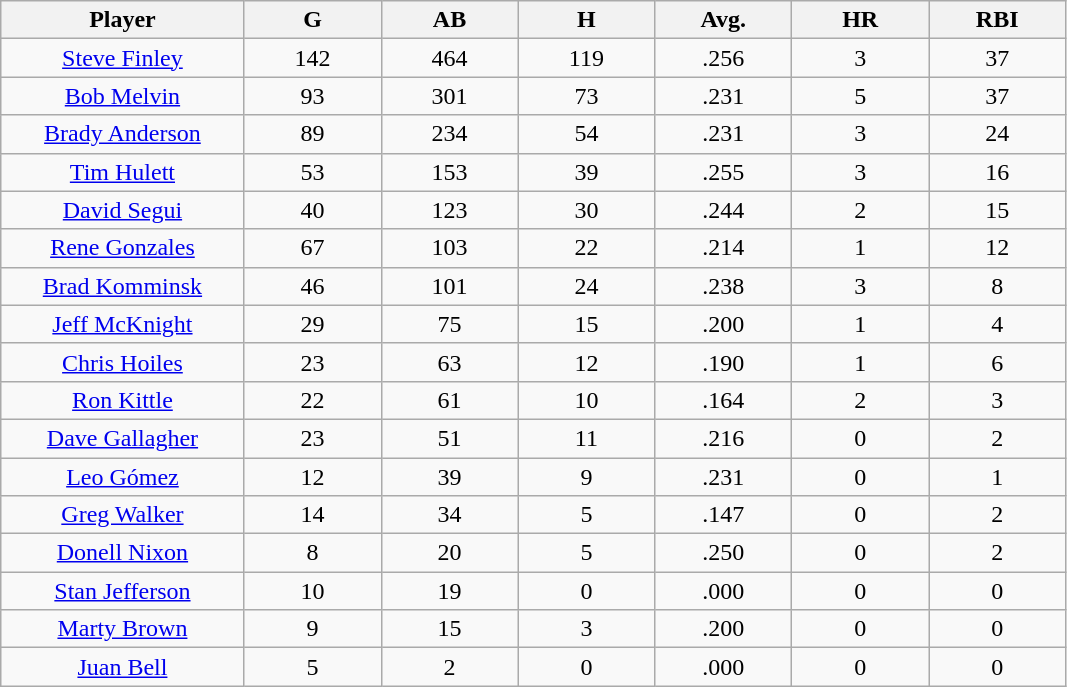<table class="wikitable sortable">
<tr>
<th bgcolor="#DDDDFF" width="16%">Player</th>
<th bgcolor="#DDDDFF" width="9%">G</th>
<th bgcolor="#DDDDFF" width="9%">AB</th>
<th bgcolor="#DDDDFF" width="9%">H</th>
<th bgcolor="#DDDDFF" width="9%">Avg.</th>
<th bgcolor="#DDDDFF" width="9%">HR</th>
<th bgcolor="#DDDDFF" width="9%">RBI</th>
</tr>
<tr align="center">
<td><a href='#'>Steve Finley</a></td>
<td>142</td>
<td>464</td>
<td>119</td>
<td>.256</td>
<td>3</td>
<td>37</td>
</tr>
<tr align="center">
<td><a href='#'>Bob Melvin</a></td>
<td>93</td>
<td>301</td>
<td>73</td>
<td>.231</td>
<td>5</td>
<td>37</td>
</tr>
<tr align=center>
<td><a href='#'>Brady Anderson</a></td>
<td>89</td>
<td>234</td>
<td>54</td>
<td>.231</td>
<td>3</td>
<td>24</td>
</tr>
<tr align=center>
<td><a href='#'>Tim Hulett</a></td>
<td>53</td>
<td>153</td>
<td>39</td>
<td>.255</td>
<td>3</td>
<td>16</td>
</tr>
<tr align=center>
<td><a href='#'>David Segui</a></td>
<td>40</td>
<td>123</td>
<td>30</td>
<td>.244</td>
<td>2</td>
<td>15</td>
</tr>
<tr align=center>
<td><a href='#'>Rene Gonzales</a></td>
<td>67</td>
<td>103</td>
<td>22</td>
<td>.214</td>
<td>1</td>
<td>12</td>
</tr>
<tr align=center>
<td><a href='#'>Brad Komminsk</a></td>
<td>46</td>
<td>101</td>
<td>24</td>
<td>.238</td>
<td>3</td>
<td>8</td>
</tr>
<tr align=center>
<td><a href='#'>Jeff McKnight</a></td>
<td>29</td>
<td>75</td>
<td>15</td>
<td>.200</td>
<td>1</td>
<td>4</td>
</tr>
<tr align=center>
<td><a href='#'>Chris Hoiles</a></td>
<td>23</td>
<td>63</td>
<td>12</td>
<td>.190</td>
<td>1</td>
<td>6</td>
</tr>
<tr align=center>
<td><a href='#'>Ron Kittle</a></td>
<td>22</td>
<td>61</td>
<td>10</td>
<td>.164</td>
<td>2</td>
<td>3</td>
</tr>
<tr align=center>
<td><a href='#'>Dave Gallagher</a></td>
<td>23</td>
<td>51</td>
<td>11</td>
<td>.216</td>
<td>0</td>
<td>2</td>
</tr>
<tr align=center>
<td><a href='#'>Leo Gómez</a></td>
<td>12</td>
<td>39</td>
<td>9</td>
<td>.231</td>
<td>0</td>
<td>1</td>
</tr>
<tr align=center>
<td><a href='#'>Greg Walker</a></td>
<td>14</td>
<td>34</td>
<td>5</td>
<td>.147</td>
<td>0</td>
<td>2</td>
</tr>
<tr align=center>
<td><a href='#'>Donell Nixon</a></td>
<td>8</td>
<td>20</td>
<td>5</td>
<td>.250</td>
<td>0</td>
<td>2</td>
</tr>
<tr align=center>
<td><a href='#'>Stan Jefferson</a></td>
<td>10</td>
<td>19</td>
<td>0</td>
<td>.000</td>
<td>0</td>
<td>0</td>
</tr>
<tr align=center>
<td><a href='#'>Marty Brown</a></td>
<td>9</td>
<td>15</td>
<td>3</td>
<td>.200</td>
<td>0</td>
<td>0</td>
</tr>
<tr align=center>
<td><a href='#'>Juan Bell</a></td>
<td>5</td>
<td>2</td>
<td>0</td>
<td>.000</td>
<td>0</td>
<td>0</td>
</tr>
</table>
